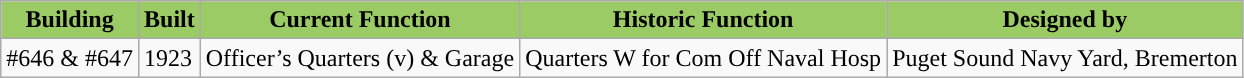<table class="wikitable">
<tr>
<th style="background:#9BCB65">Building</th>
<th style="background:#9BCB65">Built</th>
<th style="background:#9BCB65">Current Function</th>
<th style="background:#9BCB65">Historic Function</th>
<th style="background:#9BCB65">Designed by</th>
</tr>
<tr>
<td>#646 & #647</td>
<td>1923</td>
<td>Officer’s Quarters (v) & Garage</td>
<td>Quarters W for Com Off Naval Hosp</td>
<td>Puget Sound Navy Yard, Bremerton</td>
</tr>
</table>
